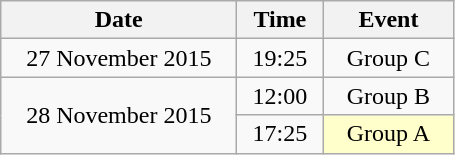<table class = "wikitable" style="text-align:center;">
<tr>
<th width=150>Date</th>
<th width=50>Time</th>
<th width=80>Event</th>
</tr>
<tr>
<td>27 November 2015</td>
<td>19:25</td>
<td>Group C</td>
</tr>
<tr>
<td rowspan=2>28 November 2015</td>
<td>12:00</td>
<td>Group B</td>
</tr>
<tr>
<td>17:25</td>
<td bgcolor=ffffcc>Group A</td>
</tr>
</table>
